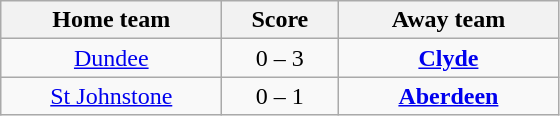<table class="wikitable" style="text-align: center">
<tr>
<th width=140>Home team</th>
<th width=70>Score</th>
<th width=140>Away team</th>
</tr>
<tr>
<td><a href='#'>Dundee</a></td>
<td>0 – 3</td>
<td><strong><a href='#'>Clyde</a></strong></td>
</tr>
<tr>
<td><a href='#'>St Johnstone</a></td>
<td>0 – 1</td>
<td><strong><a href='#'>Aberdeen</a></strong></td>
</tr>
</table>
